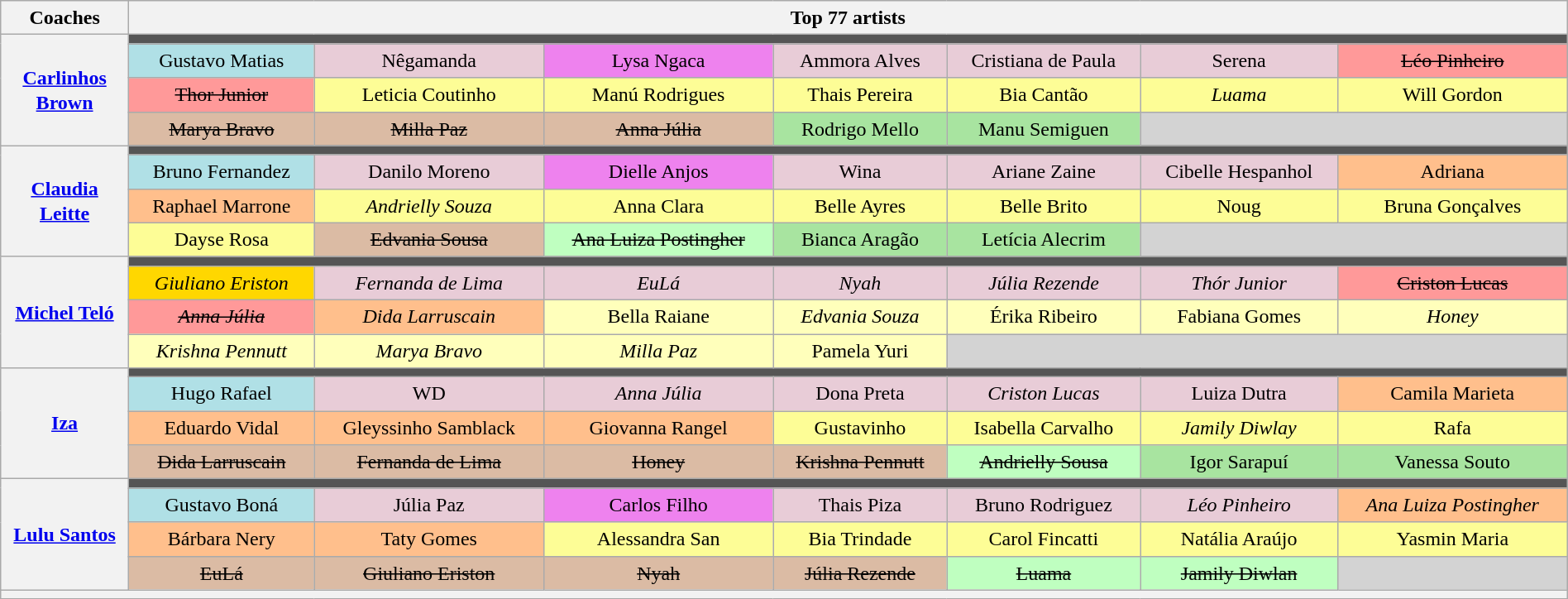<table class="wikitable" style="text-align:center; line-height:20px; width:100%">
<tr>
<th width="08%" scope="col">Coaches</th>
<th width="90%" scope="col" colspan="7">Top 77 artists</th>
</tr>
<tr>
<th rowspan="4" width="10"><a href='#'>Carlinhos Brown</a></th>
<td colspan="7" style="background:#555555"></td>
</tr>
<tr>
<td bgcolor="#b0e0e6">Gustavo Matias</td>
<td bgcolor="#E8CCD7">Nêgamanda</td>
<td bgcolor="violet">Lysa Ngaca</td>
<td bgcolor="#E8CCD7">Ammora Alves</td>
<td bgcolor="#E8CCD7">Cristiana de Paula</td>
<td bgcolor="#E8CCD7">Serena</td>
<td bgcolor="#ff9999"><s>Léo Pinheiro</s></td>
</tr>
<tr>
<td bgcolor="#ff9999"><s>Thor Junior</s></td>
<td bgcolor="#FDFD96">Leticia Coutinho</td>
<td bgcolor="#FDFD96">Manú Rodrigues</td>
<td bgcolor="#FDFD96">Thais Pereira</td>
<td bgcolor="#FDFD96">Bia Cantão</td>
<td bgcolor="#FDFD96"><em>Luama</em></td>
<td bgcolor="#FDFD96">Will Gordon</td>
</tr>
<tr>
<td bgcolor="#dbbba4"><s>Marya Bravo</s></td>
<td bgcolor="#dbbba4"><s>Milla Paz</s></td>
<td bgcolor="#dbbba4"><s>Anna Júlia</s></td>
<td bgcolor="#A8E4A0">Rodrigo Mello</td>
<td bgcolor="#A8E4A0">Manu Semiguen</td>
<td bgcolor="lightgrey" colspan="2"></td>
</tr>
<tr>
<th rowspan="4"><a href='#'>Claudia Leitte</a></th>
<td colspan="7" style="background:#555555"></td>
</tr>
<tr>
<td bgcolor="#b0e0e6">Bruno Fernandez</td>
<td bgcolor="#E8CCD7">Danilo Moreno</td>
<td bgcolor="violet">Dielle Anjos</td>
<td bgcolor="#E8CCD7">Wina</td>
<td bgcolor="#E8CCD7">Ariane Zaine</td>
<td bgcolor="#E8CCD7">Cibelle Hespanhol</td>
<td bgcolor="#FFBF8C">Adriana</td>
</tr>
<tr>
<td bgcolor="#FFBF8C">Raphael Marrone</td>
<td bgcolor="#FDFD96"><em>Andrielly Souza</em></td>
<td bgcolor="#FDFD96">Anna Clara</td>
<td bgcolor="#FDFD96">Belle Ayres</td>
<td bgcolor="#FDFD96">Belle Brito</td>
<td bgcolor="#FDFD96">Noug</td>
<td bgcolor="#FDFD96">Bruna Gonçalves</td>
</tr>
<tr>
<td bgcolor="#FDFD96">Dayse Rosa</td>
<td bgcolor="#dbbba4"><s>Edvania Sousa</s></td>
<td bgcolor="#BFFFC0"><s>Ana Luiza Postingher</s></td>
<td bgcolor="#A8E4A0">Bianca Aragão</td>
<td bgcolor="#A8E4A0">Letícia Alecrim</td>
<td bgcolor="lightgrey" colspan="2"></td>
</tr>
<tr>
<th rowspan="4"><a href='#'>Michel Teló</a></th>
<td colspan="7" style="background:#555555"></td>
</tr>
<tr>
<td bgcolor="gold"><em>Giuliano Eriston</em></td>
<td bgcolor="#E8CCD7"><em>Fernanda de Lima</em></td>
<td bgcolor="#E8CCD7"><em>EuLá</em></td>
<td bgcolor="#E8CCD7"><em>Nyah</em></td>
<td bgcolor="#E8CCD7"><em>Júlia Rezende</em></td>
<td bgcolor="#E8CCD7"><em>Thór Junior</em></td>
<td bgcolor="#ff9999"><s>Criston Lucas</s></td>
</tr>
<tr>
<td bgcolor="#ff9999"><s><em>Anna Júlia</em></s></td>
<td bgcolor="#FFBF8C"><em>Dida Larruscain</em></td>
<td bgcolor="#ffffbb">Bella Raiane</td>
<td bgcolor="#ffffbb"><em>Edvania Souza</em></td>
<td bgcolor="#ffffbb">Érika Ribeiro</td>
<td bgcolor="#ffffbb">Fabiana Gomes</td>
<td bgcolor="#ffffbb"><em>Honey</em></td>
</tr>
<tr>
<td bgcolor="#ffffbb"><em>Krishna Pennutt</em></td>
<td bgcolor="#ffffbb"><em>Marya Bravo</em></td>
<td bgcolor="#ffffbb"><em>Milla Paz</em></td>
<td bgcolor="#ffffbb">Pamela Yuri</td>
<td bgcolor="lightgrey" colspan="3"></td>
</tr>
<tr>
<th rowspan="4"><a href='#'>Iza</a></th>
<td colspan="7" style="background:#555555"></td>
</tr>
<tr>
<td bgcolor="#b0e0e6">Hugo Rafael</td>
<td bgcolor="#E8CCD7">WD</td>
<td bgcolor="#E8CCD7"><em>Anna Júlia</em></td>
<td bgcolor="#E8CCD7">Dona Preta</td>
<td bgcolor="#E8CCD7"><em>Criston Lucas</em></td>
<td bgcolor="#E8CCD7">Luiza Dutra</td>
<td bgcolor="#FFBF8C">Camila Marieta</td>
</tr>
<tr>
<td bgcolor="#FFBF8C">Eduardo Vidal</td>
<td bgcolor="#FFBF8C">Gleyssinho Samblack</td>
<td bgcolor="#FFBF8C">Giovanna Rangel</td>
<td bgcolor="#FDFD96">Gustavinho</td>
<td bgcolor="#FDFD96">Isabella Carvalho</td>
<td bgcolor="#FDFD96"><em>Jamily Diwlay</em></td>
<td bgcolor="#FDFD96">Rafa</td>
</tr>
<tr>
<td bgcolor="#dbbba4"><s>Dida Larruscain</s></td>
<td bgcolor="#dbbba4"><s>Fernanda de Lima</s></td>
<td bgcolor="#dbbba4"><s>Honey</s></td>
<td bgcolor="#dbbba4"><s>Krishna Pennutt</s></td>
<td bgcolor="#BFFFC0"><s>Andrielly Sousa</s></td>
<td bgcolor="#A8E4A0">Igor Sarapuí</td>
<td bgcolor="#A8E4A0">Vanessa Souto</td>
</tr>
<tr>
<th rowspan="4"><a href='#'>Lulu Santos</a></th>
<td colspan="7" style="background:#555555"></td>
</tr>
<tr>
<td bgcolor="#b0e0e6">Gustavo Boná</td>
<td bgcolor="#E8CCD7">Júlia Paz</td>
<td bgcolor="violet">Carlos Filho</td>
<td bgcolor="#E8CCD7">Thais Piza</td>
<td bgcolor="#E8CCD7">Bruno Rodriguez</td>
<td bgcolor="#E8CCD7"><em>Léo Pinheiro</em></td>
<td bgcolor="#FFBF8C"><em>Ana Luiza Postingher</em></td>
</tr>
<tr>
<td bgcolor="#FFBF8C">Bárbara Nery</td>
<td bgcolor="#FFBF8C">Taty Gomes</td>
<td bgcolor="#FDFD96">Alessandra San</td>
<td bgcolor="#FDFD96">Bia Trindade</td>
<td bgcolor="#FDFD96">Carol Fincatti</td>
<td bgcolor="#FDFD96">Natália Araújo</td>
<td bgcolor="#FDFD96">Yasmin Maria</td>
</tr>
<tr>
<td bgcolor="#dbbba4"><s>EuLá</s></td>
<td bgcolor="#dbbba4"><s>Giuliano Eriston</s></td>
<td bgcolor="#dbbba4"><s>Nyah</s></td>
<td bgcolor="#dbbba4"><s>Júlia Rezende</s></td>
<td bgcolor="#BFFFC0"><s>Luama</s></td>
<td bgcolor="#BFFFC0"><s>Jamily Diwlan</s></td>
<td bgcolor="lightgrey" colspan="1"></td>
</tr>
<tr>
<th style="font-size:90%; line-height:12px" colspan="8"></th>
</tr>
</table>
